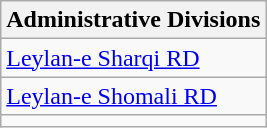<table class="wikitable">
<tr>
<th>Administrative Divisions</th>
</tr>
<tr>
<td><a href='#'>Leylan-e Sharqi RD</a></td>
</tr>
<tr>
<td><a href='#'>Leylan-e Shomali RD</a></td>
</tr>
<tr>
<td colspan=1></td>
</tr>
</table>
